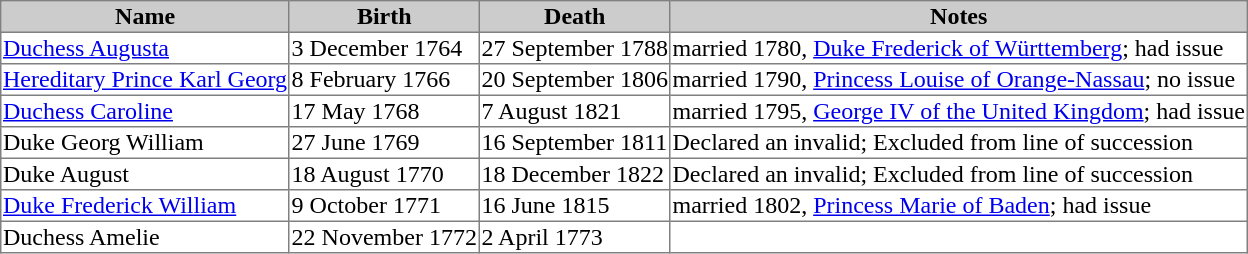<table border=1 style="border-collapse: collapse;">
<tr bgcolor=cccccc>
<th>Name</th>
<th>Birth</th>
<th>Death</th>
<th>Notes</th>
</tr>
<tr>
<td><a href='#'>Duchess Augusta</a></td>
<td>3 December 1764</td>
<td>27 September 1788</td>
<td>married 1780, <a href='#'>Duke Frederick of Württemberg</a>; had issue</td>
</tr>
<tr>
<td><a href='#'>Hereditary Prince Karl Georg</a></td>
<td>8 February 1766</td>
<td>20 September 1806</td>
<td>married 1790, <a href='#'>Princess Louise of Orange-Nassau</a>; no issue</td>
</tr>
<tr>
<td><a href='#'>Duchess Caroline</a></td>
<td>17 May 1768</td>
<td>7 August 1821</td>
<td>married 1795, <a href='#'>George IV of the United Kingdom</a>; had issue</td>
</tr>
<tr>
<td>Duke Georg William</td>
<td>27 June 1769</td>
<td>16 September 1811</td>
<td>Declared an invalid; Excluded from line of succession</td>
</tr>
<tr>
<td>Duke August</td>
<td>18 August 1770</td>
<td>18 December 1822</td>
<td>Declared an invalid; Excluded from line of succession</td>
</tr>
<tr>
<td><a href='#'>Duke Frederick William</a></td>
<td>9 October 1771</td>
<td>16 June 1815</td>
<td>married 1802, <a href='#'>Princess Marie of Baden</a>; had issue</td>
</tr>
<tr>
<td>Duchess Amelie</td>
<td>22 November 1772</td>
<td>2 April 1773</td>
<td></td>
</tr>
</table>
